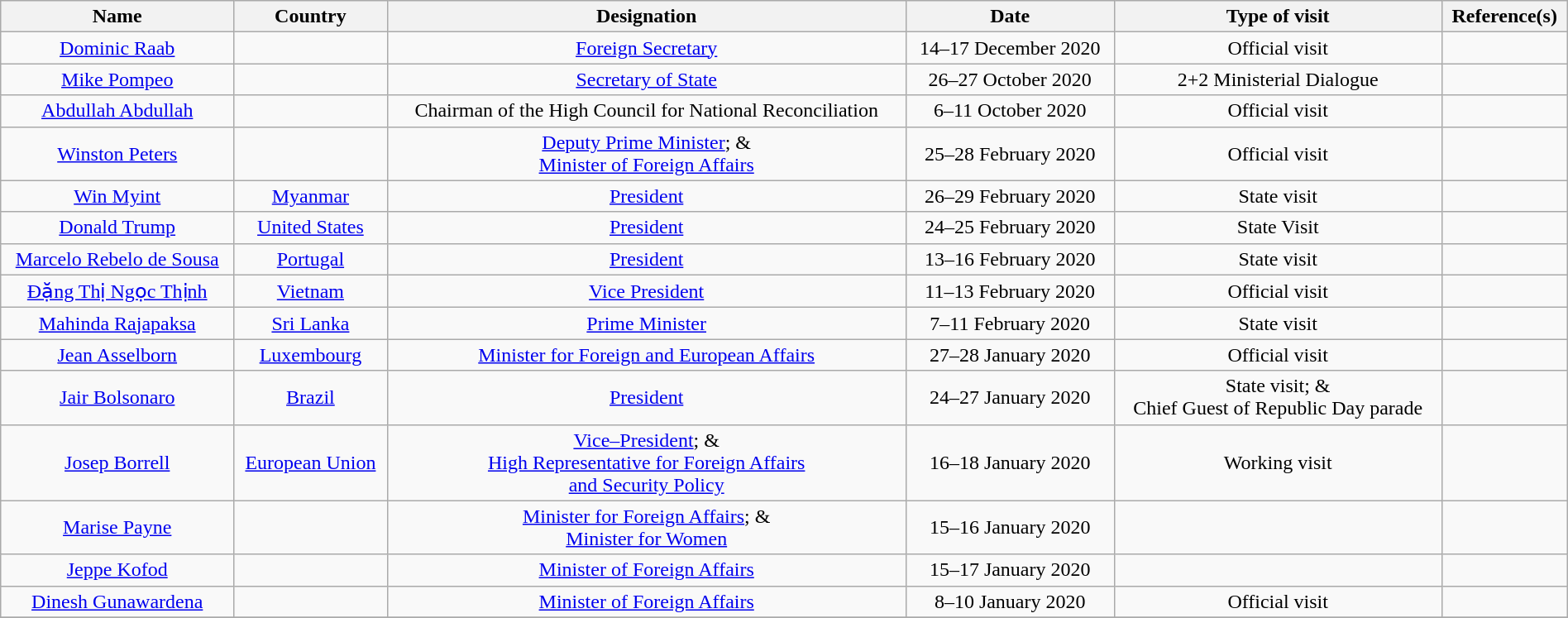<table class="wikitable" style="border-collapse:collapse; text-align:center" width="100%">
<tr>
<th>Name</th>
<th>Country</th>
<th>Designation</th>
<th>Date</th>
<th>Type of visit</th>
<th>Reference(s)</th>
</tr>
<tr>
<td><a href='#'>Dominic Raab</a></td>
<td></td>
<td><a href='#'>Foreign Secretary</a></td>
<td>14–17 December 2020</td>
<td>Official visit</td>
<td></td>
</tr>
<tr>
<td><a href='#'>Mike Pompeo</a></td>
<td></td>
<td><a href='#'>Secretary of State</a></td>
<td>26–27 October 2020</td>
<td>2+2 Ministerial Dialogue</td>
<td></td>
</tr>
<tr>
<td><a href='#'>Abdullah Abdullah</a></td>
<td></td>
<td>Chairman of the High Council for National Reconciliation</td>
<td>6–11 October 2020</td>
<td>Official visit</td>
<td></td>
</tr>
<tr>
<td><a href='#'>Winston Peters</a></td>
<td></td>
<td><a href='#'>Deputy Prime Minister</a>; & <br><a href='#'>Minister of Foreign Affairs</a></td>
<td>25–28 February 2020</td>
<td>Official visit</td>
<td></td>
</tr>
<tr>
<td><a href='#'>Win Myint</a></td>
<td> <a href='#'>Myanmar</a></td>
<td><a href='#'>President</a></td>
<td>26–29 February 2020</td>
<td>State visit</td>
<td></td>
</tr>
<tr>
<td><a href='#'>Donald Trump</a></td>
<td> <a href='#'>United States</a></td>
<td><a href='#'>President</a></td>
<td>24–25 February 2020</td>
<td>State Visit</td>
<td></td>
</tr>
<tr>
<td><a href='#'>Marcelo Rebelo de Sousa</a></td>
<td> <a href='#'>Portugal</a></td>
<td><a href='#'>President</a></td>
<td>13–16 February 2020</td>
<td>State visit</td>
<td></td>
</tr>
<tr>
<td><a href='#'>Đặng Thị Ngọc Thịnh</a></td>
<td> <a href='#'>Vietnam</a></td>
<td><a href='#'>Vice President</a></td>
<td>11–13 February 2020</td>
<td>Official visit</td>
<td></td>
</tr>
<tr>
<td><a href='#'>Mahinda Rajapaksa</a></td>
<td> <a href='#'>Sri Lanka</a></td>
<td><a href='#'>Prime Minister</a></td>
<td>7–11 February 2020</td>
<td>State visit</td>
<td></td>
</tr>
<tr>
<td><a href='#'>Jean Asselborn</a></td>
<td> <a href='#'>Luxembourg</a></td>
<td><a href='#'>Minister for Foreign and European Affairs</a></td>
<td>27–28 January 2020</td>
<td>Official visit</td>
<td></td>
</tr>
<tr>
<td><a href='#'>Jair Bolsonaro</a></td>
<td> <a href='#'>Brazil</a></td>
<td><a href='#'>President</a></td>
<td>24–27 January 2020</td>
<td>State visit; & <br>Chief Guest of Republic Day parade</td>
<td></td>
</tr>
<tr>
<td><a href='#'>Josep Borrell</a></td>
<td> <a href='#'>European Union</a></td>
<td><a href='#'>Vice–President</a>; & <br><a href='#'>High Representative for Foreign Affairs <br>and Security Policy</a></td>
<td>16–18 January 2020</td>
<td>Working visit</td>
<td></td>
</tr>
<tr>
<td><a href='#'>Marise Payne</a></td>
<td></td>
<td><a href='#'>Minister for Foreign Affairs</a>; & <br><a href='#'>Minister for Women</a></td>
<td>15–16 January 2020</td>
<td></td>
<td></td>
</tr>
<tr>
<td><a href='#'>Jeppe Kofod</a></td>
<td></td>
<td><a href='#'>Minister of Foreign Affairs</a></td>
<td>15–17 January 2020</td>
<td></td>
<td></td>
</tr>
<tr>
<td><a href='#'>Dinesh Gunawardena</a></td>
<td></td>
<td><a href='#'>Minister of Foreign Affairs</a></td>
<td>8–10 January 2020</td>
<td>Official visit</td>
<td></td>
</tr>
<tr>
</tr>
</table>
